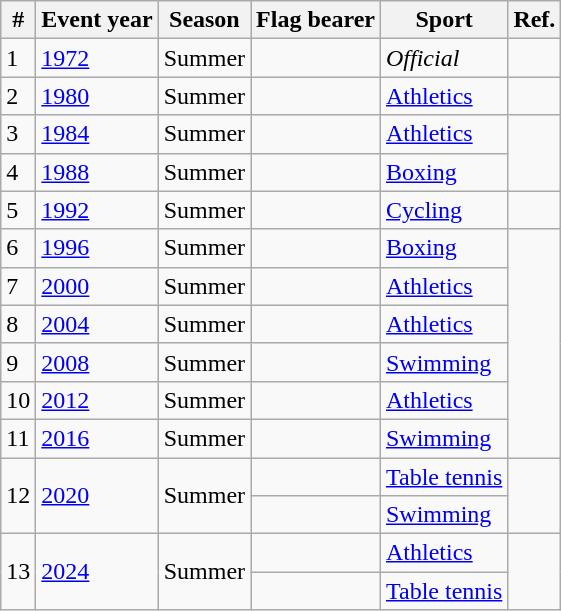<table class="wikitable sortable">
<tr>
<th>#</th>
<th>Event year</th>
<th>Season</th>
<th>Flag bearer</th>
<th>Sport</th>
<th>Ref.</th>
</tr>
<tr>
<td>1</td>
<td><a href='#'>1972</a></td>
<td>Summer</td>
<td></td>
<td><em>Official</em></td>
<td></td>
</tr>
<tr>
<td>2</td>
<td><a href='#'>1980</a></td>
<td>Summer</td>
<td></td>
<td><a href='#'>Athletics</a></td>
<td></td>
</tr>
<tr>
<td>3</td>
<td><a href='#'>1984</a></td>
<td>Summer</td>
<td></td>
<td><a href='#'>Athletics</a></td>
<td rowspan="2"></td>
</tr>
<tr>
<td>4</td>
<td><a href='#'>1988</a></td>
<td>Summer</td>
<td></td>
<td><a href='#'>Boxing</a></td>
</tr>
<tr>
<td>5</td>
<td><a href='#'>1992</a></td>
<td>Summer</td>
<td></td>
<td><a href='#'>Cycling</a></td>
<td></td>
</tr>
<tr>
<td>6</td>
<td><a href='#'>1996</a></td>
<td>Summer</td>
<td></td>
<td><a href='#'>Boxing</a></td>
<td rowspan="6"></td>
</tr>
<tr>
<td>7</td>
<td><a href='#'>2000</a></td>
<td>Summer</td>
<td></td>
<td><a href='#'>Athletics</a></td>
</tr>
<tr>
<td>8</td>
<td><a href='#'>2004</a></td>
<td>Summer</td>
<td></td>
<td><a href='#'>Athletics</a></td>
</tr>
<tr>
<td>9</td>
<td><a href='#'>2008</a></td>
<td>Summer</td>
<td></td>
<td><a href='#'>Swimming</a></td>
</tr>
<tr>
<td>10</td>
<td><a href='#'>2012</a></td>
<td>Summer</td>
<td></td>
<td><a href='#'>Athletics</a></td>
</tr>
<tr>
<td>11</td>
<td><a href='#'>2016</a></td>
<td>Summer</td>
<td></td>
<td><a href='#'>Swimming</a></td>
</tr>
<tr>
<td rowspan="2">12</td>
<td rowspan="2"><a href='#'>2020</a></td>
<td rowspan="2">Summer</td>
<td></td>
<td><a href='#'>Table tennis</a></td>
<td rowspan="2"></td>
</tr>
<tr>
<td></td>
<td><a href='#'>Swimming</a></td>
</tr>
<tr>
<td rowspan="2">13</td>
<td rowspan="2"><a href='#'>2024</a></td>
<td rowspan="2">Summer</td>
<td></td>
<td><a href='#'>Athletics</a></td>
<td rowspan="2"></td>
</tr>
<tr>
<td></td>
<td><a href='#'>Table tennis</a></td>
</tr>
</table>
